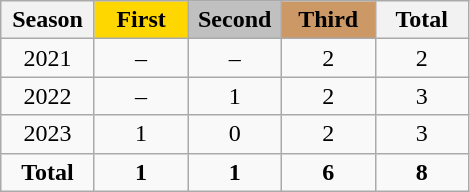<table class="wikitable" style="text-align:center">
<tr>
<th width = "55">Season</th>
<th width = "55" style = "background: Gold;">First</th>
<th width = "55" style = "background: Silver;">Second</th>
<th width = "55" style = "background: #cc9966;">Third</th>
<th width = "55">Total</th>
</tr>
<tr>
<td>2021</td>
<td>–</td>
<td>–</td>
<td>2</td>
<td>2</td>
</tr>
<tr>
<td>2022</td>
<td>–</td>
<td>1</td>
<td>2</td>
<td>3</td>
</tr>
<tr>
<td>2023</td>
<td>1</td>
<td>0</td>
<td>2</td>
<td>3</td>
</tr>
<tr>
<td><strong>Total</strong></td>
<td><strong>1</strong></td>
<td><strong>1</strong></td>
<td><strong>6</strong></td>
<td><strong>8</strong></td>
</tr>
</table>
